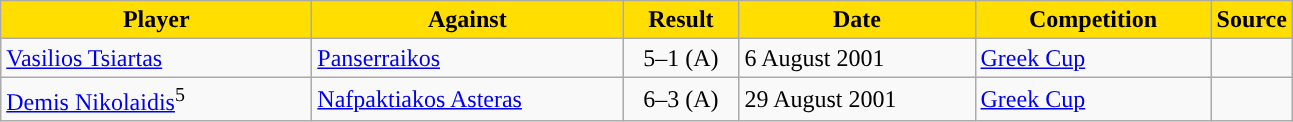<table class="wikitable">
<tr>
<th width=200 style="background:#FFDE00">Player</th>
<th width=200 style="background:#FFDE00">Against</th>
<th width=70 style="background:#FFDE00">Result</th>
<th width=150 style="background:#FFDE00">Date</th>
<th width=150 style="background:#FFDE00">Competition</th>
<th style="background:#FFDE00">Source</th>
</tr>
<tr>
<td> <a href='#'>Vasilios Tsiartas</a></td>
<td> <a href='#'>Panserraikos</a></td>
<td align=center>5–1 (A)</td>
<td>6 August 2001</td>
<td><a href='#'>Greek Cup</a></td>
<td align=center></td>
</tr>
<tr>
<td> <a href='#'>Demis Nikolaidis</a><sup>5</sup></td>
<td> <a href='#'>Nafpaktiakos Asteras</a></td>
<td align=center>6–3 (A)</td>
<td>29 August 2001</td>
<td><a href='#'>Greek Cup</a></td>
<td align=center></td>
</tr>
</table>
